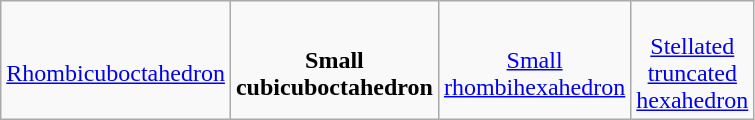<table class="wikitable" width="400" style="vertical-align:top;text-align:center">
<tr>
<td><br><a href='#'>Rhombicuboctahedron</a></td>
<td><br><strong>Small cubicuboctahedron</strong></td>
<td><br><a href='#'>Small rhombihexahedron</a></td>
<td><br><a href='#'>Stellated truncated hexahedron</a></td>
</tr>
</table>
